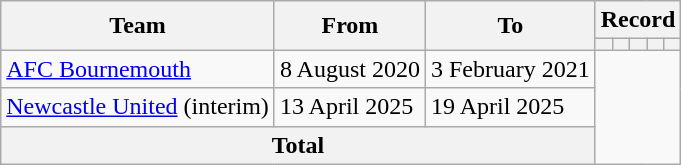<table class=wikitable style=text-align:center>
<tr>
<th rowspan=2>Team</th>
<th rowspan=2>From</th>
<th rowspan=2>To</th>
<th colspan=5>Record</th>
</tr>
<tr>
<th></th>
<th></th>
<th></th>
<th></th>
<th></th>
</tr>
<tr>
<td align=left><a href='#'>AFC Bournemouth</a></td>
<td align=left>8 August 2020</td>
<td align=left>3 February 2021<br></td>
</tr>
<tr>
<td align=left><a href='#'>Newcastle United</a> (interim)</td>
<td align=left>13 April 2025</td>
<td align=left>19 April 2025<br></td>
</tr>
<tr>
<th colspan=3>Total<br></th>
</tr>
</table>
